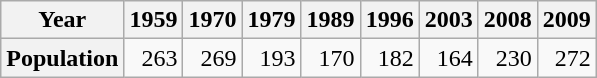<table class="wikitable" style="text-align:right">
<tr>
<th>Year</th>
<th>1959</th>
<th>1970</th>
<th>1979</th>
<th>1989</th>
<th>1996</th>
<th>2003</th>
<th>2008</th>
<th>2009</th>
</tr>
<tr>
<th>Population</th>
<td>263</td>
<td>269</td>
<td>193</td>
<td>170</td>
<td>182</td>
<td>164</td>
<td>230</td>
<td>272</td>
</tr>
</table>
